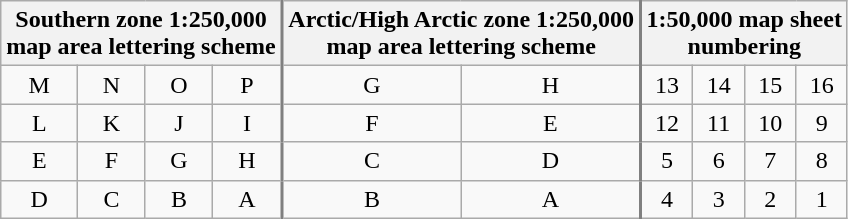<table class="wikitable">
<tr>
<th ! colspan=4>Southern zone 1:250,000<br>map area lettering scheme</th>
<th colspan=2 style="border-left: 2px solid grey;">Arctic/High Arctic zone 1:250,000<br>map area lettering scheme</th>
<th colspan=4 style="border-left: 2px solid grey;">1:50,000 map sheet<br>numbering</th>
</tr>
<tr style="text-align: center;">
<td>M</td>
<td>N</td>
<td>O</td>
<td>P</td>
<td style="border-left: 2px solid grey;">G</td>
<td>H</td>
<td style="border-left: 2px solid grey;">13</td>
<td>14</td>
<td>15</td>
<td>16</td>
</tr>
<tr style="text-align: center;">
<td>L</td>
<td>K</td>
<td>J</td>
<td>I</td>
<td style="border-left: 2px solid grey;">F</td>
<td>E</td>
<td style="border-left: 2px solid grey;">12</td>
<td>11</td>
<td>10</td>
<td>9</td>
</tr>
<tr style="text-align: center;">
<td>E</td>
<td>F</td>
<td>G</td>
<td>H</td>
<td style="border-left: 2px solid grey;">C</td>
<td>D</td>
<td style="border-left: 2px solid grey;">5</td>
<td>6</td>
<td>7</td>
<td>8</td>
</tr>
<tr style="text-align: center;">
<td>D</td>
<td>C</td>
<td>B</td>
<td>A</td>
<td style="border-left: 2px solid grey;">B</td>
<td>A</td>
<td style="border-left: 2px solid grey;">4</td>
<td>3</td>
<td>2</td>
<td>1</td>
</tr>
</table>
